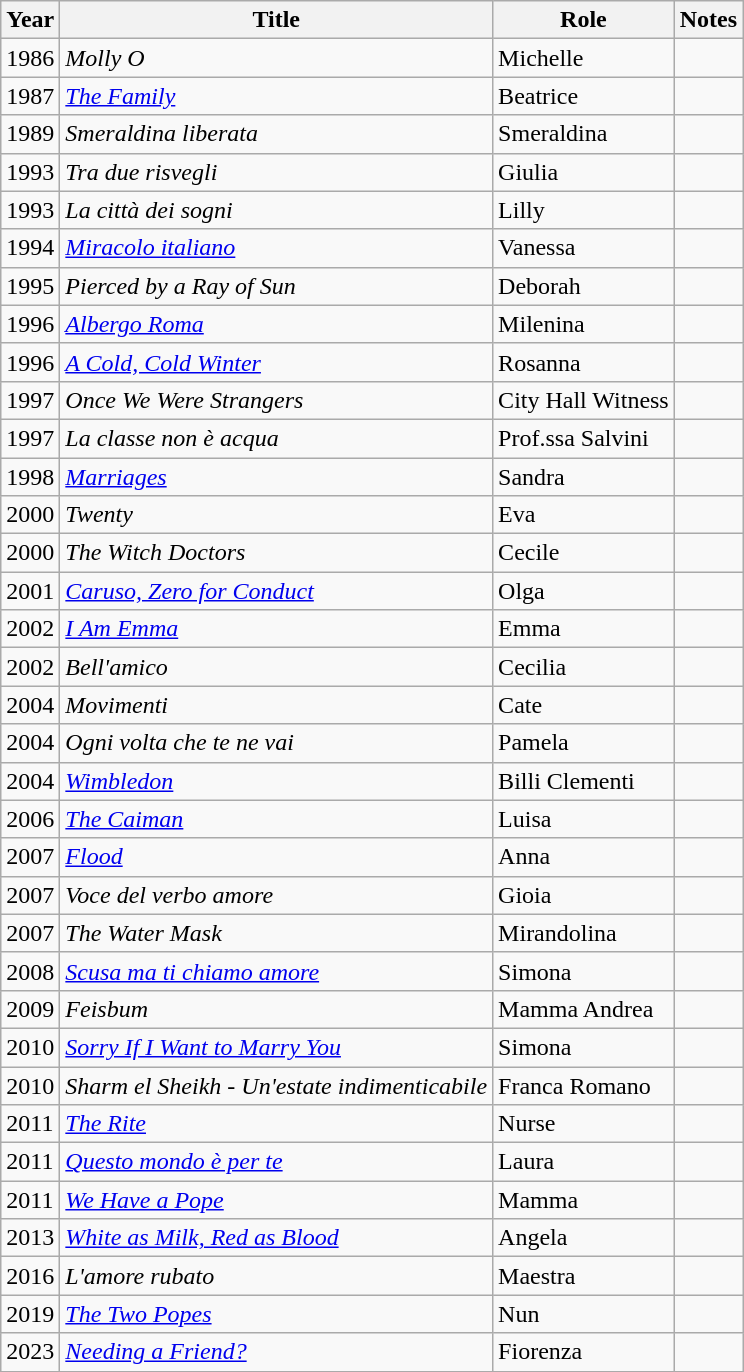<table class="wikitable sortable">
<tr>
<th>Year</th>
<th>Title</th>
<th>Role</th>
<th>Notes</th>
</tr>
<tr>
<td>1986</td>
<td><em>Molly O</em></td>
<td>Michelle</td>
<td></td>
</tr>
<tr>
<td>1987</td>
<td><a href='#'><em>The Family</em></a></td>
<td>Beatrice</td>
<td></td>
</tr>
<tr>
<td>1989</td>
<td><em>Smeraldina liberata</em></td>
<td>Smeraldina</td>
<td></td>
</tr>
<tr>
<td>1993</td>
<td><em>Tra due risvegli</em></td>
<td>Giulia</td>
<td></td>
</tr>
<tr>
<td>1993</td>
<td><em>La città dei sogni</em></td>
<td>Lilly</td>
<td></td>
</tr>
<tr>
<td>1994</td>
<td><em><a href='#'>Miracolo italiano</a></em></td>
<td>Vanessa</td>
<td></td>
</tr>
<tr>
<td>1995</td>
<td><em>Pierced by a Ray of Sun</em></td>
<td>Deborah</td>
<td></td>
</tr>
<tr>
<td>1996</td>
<td><em><a href='#'>Albergo Roma</a></em></td>
<td>Milenina</td>
<td></td>
</tr>
<tr>
<td>1996</td>
<td><em><a href='#'>A Cold, Cold Winter</a></em></td>
<td>Rosanna</td>
<td></td>
</tr>
<tr>
<td>1997</td>
<td><em>Once We Were Strangers</em></td>
<td>City Hall Witness</td>
<td></td>
</tr>
<tr>
<td>1997</td>
<td><em>La classe non è acqua</em></td>
<td>Prof.ssa Salvini</td>
<td></td>
</tr>
<tr>
<td>1998</td>
<td><a href='#'><em>Marriages</em></a></td>
<td>Sandra</td>
<td></td>
</tr>
<tr>
<td>2000</td>
<td><em>Twenty</em></td>
<td>Eva</td>
<td></td>
</tr>
<tr>
<td>2000</td>
<td><em>The Witch Doctors</em></td>
<td>Cecile</td>
<td></td>
</tr>
<tr>
<td>2001</td>
<td><em><a href='#'>Caruso, Zero for Conduct</a></em></td>
<td>Olga</td>
<td></td>
</tr>
<tr>
<td>2002</td>
<td><em><a href='#'>I Am Emma</a></em></td>
<td>Emma</td>
<td></td>
</tr>
<tr>
<td>2002</td>
<td><em>Bell'amico</em></td>
<td>Cecilia</td>
<td></td>
</tr>
<tr>
<td>2004</td>
<td><em>Movimenti</em></td>
<td>Cate</td>
<td></td>
</tr>
<tr>
<td>2004</td>
<td><em>Ogni volta che te ne vai</em></td>
<td>Pamela</td>
<td></td>
</tr>
<tr>
<td>2004</td>
<td><a href='#'><em>Wimbledon</em></a></td>
<td>Billi Clementi</td>
<td></td>
</tr>
<tr>
<td>2006</td>
<td><em><a href='#'>The Caiman</a></em></td>
<td>Luisa</td>
<td></td>
</tr>
<tr>
<td>2007</td>
<td><a href='#'><em>Flood</em></a></td>
<td>Anna</td>
<td></td>
</tr>
<tr>
<td>2007</td>
<td><em>Voce del verbo amore</em></td>
<td>Gioia</td>
<td></td>
</tr>
<tr>
<td>2007</td>
<td><em>The Water Mask</em></td>
<td>Mirandolina</td>
<td></td>
</tr>
<tr>
<td>2008</td>
<td><em><a href='#'>Scusa ma ti chiamo amore</a></em></td>
<td>Simona</td>
<td></td>
</tr>
<tr>
<td>2009</td>
<td><em>Feisbum</em></td>
<td>Mamma Andrea</td>
<td></td>
</tr>
<tr>
<td>2010</td>
<td><em><a href='#'>Sorry If I Want to Marry You</a></em></td>
<td>Simona</td>
<td></td>
</tr>
<tr>
<td>2010</td>
<td><em>Sharm el Sheikh - Un'estate indimenticabile</em></td>
<td>Franca Romano</td>
<td></td>
</tr>
<tr>
<td>2011</td>
<td><a href='#'><em>The Rite</em></a></td>
<td>Nurse</td>
<td></td>
</tr>
<tr>
<td>2011</td>
<td><em><a href='#'>Questo mondo è per te</a></em></td>
<td>Laura</td>
<td></td>
</tr>
<tr>
<td>2011</td>
<td><a href='#'><em>We Have a Pope</em></a></td>
<td>Mamma</td>
<td></td>
</tr>
<tr>
<td>2013</td>
<td><em><a href='#'>White as Milk, Red as Blood</a></em></td>
<td>Angela</td>
<td></td>
</tr>
<tr>
<td>2016</td>
<td><em>L'amore rubato</em></td>
<td>Maestra</td>
<td></td>
</tr>
<tr>
<td>2019</td>
<td><em><a href='#'>The Two Popes</a></em></td>
<td>Nun</td>
<td></td>
</tr>
<tr>
<td>2023</td>
<td><em><a href='#'>Needing a Friend?</a></em></td>
<td>Fiorenza</td>
<td></td>
</tr>
<tr>
</tr>
</table>
